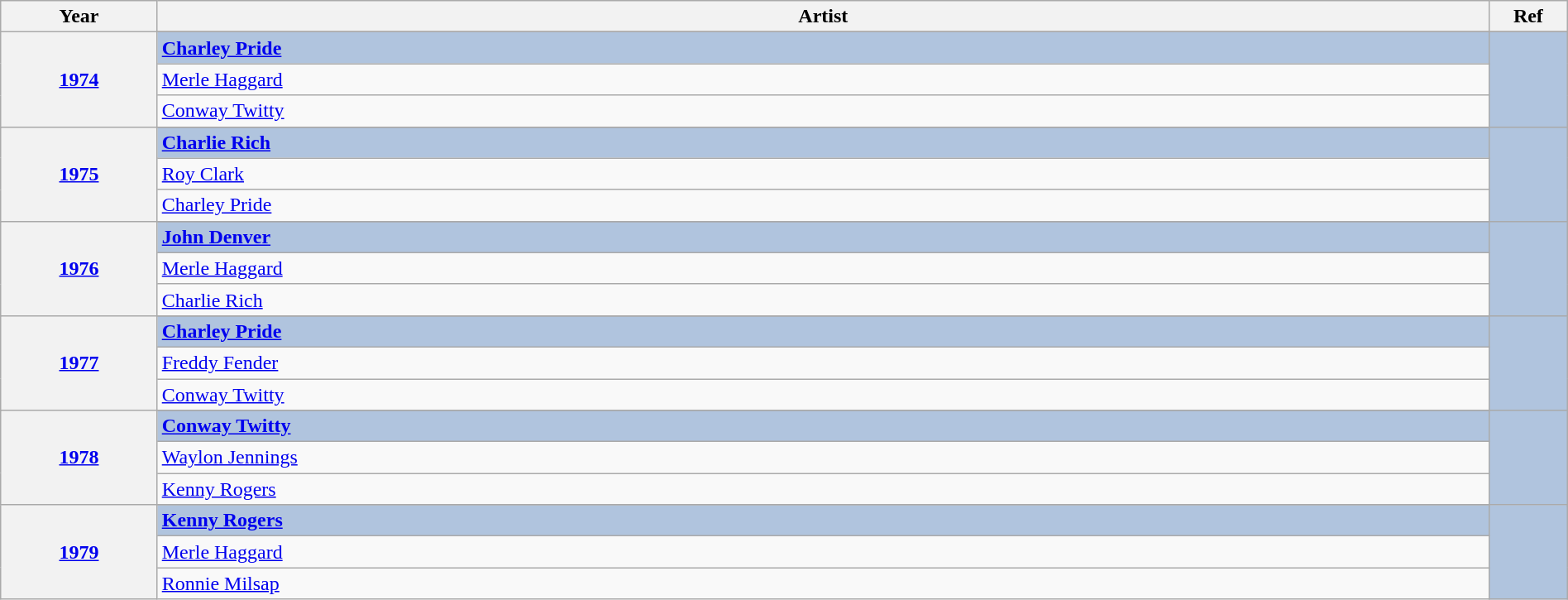<table class="wikitable" width="100%">
<tr>
<th width="10%">Year</th>
<th width="85%">Artist</th>
<th width="5%">Ref</th>
</tr>
<tr>
<th rowspan="4" align="center"><a href='#'>1974<br></a></th>
</tr>
<tr style="background:#B0C4DE">
<td><strong><a href='#'>Charley Pride</a></strong></td>
<td rowspan="4" align="center"></td>
</tr>
<tr>
<td><a href='#'>Merle Haggard</a></td>
</tr>
<tr>
<td><a href='#'>Conway Twitty</a></td>
</tr>
<tr>
<th rowspan="4" align="center"><a href='#'>1975<br></a></th>
</tr>
<tr style="background:#B0C4DE">
<td><strong><a href='#'>Charlie Rich</a></strong></td>
<td rowspan="4" align="center"></td>
</tr>
<tr>
<td><a href='#'>Roy Clark</a></td>
</tr>
<tr>
<td><a href='#'>Charley Pride</a></td>
</tr>
<tr>
<th rowspan="4" align="center"><a href='#'>1976<br></a></th>
</tr>
<tr style="background:#B0C4DE">
<td><strong><a href='#'>John Denver</a></strong></td>
<td rowspan="4" align="center"></td>
</tr>
<tr>
<td><a href='#'>Merle Haggard</a></td>
</tr>
<tr>
<td><a href='#'>Charlie Rich</a></td>
</tr>
<tr>
<th rowspan="4" align="center"><a href='#'>1977<br></a></th>
</tr>
<tr style="background:#B0C4DE">
<td><strong><a href='#'>Charley Pride</a></strong></td>
<td rowspan="4" align="center"></td>
</tr>
<tr>
<td><a href='#'>Freddy Fender</a></td>
</tr>
<tr>
<td><a href='#'>Conway Twitty</a></td>
</tr>
<tr>
<th rowspan="4" align="center"><a href='#'>1978<br></a></th>
</tr>
<tr style="background:#B0C4DE">
<td><strong><a href='#'>Conway Twitty</a></strong></td>
<td rowspan="4" align="center"></td>
</tr>
<tr>
<td><a href='#'>Waylon Jennings</a></td>
</tr>
<tr>
<td><a href='#'>Kenny Rogers</a></td>
</tr>
<tr>
<th rowspan="4" align="center"><a href='#'>1979<br></a></th>
</tr>
<tr style="background:#B0C4DE">
<td><strong><a href='#'>Kenny Rogers</a></strong></td>
<td rowspan="4" align="center"></td>
</tr>
<tr>
<td><a href='#'>Merle Haggard</a></td>
</tr>
<tr>
<td><a href='#'>Ronnie Milsap</a></td>
</tr>
</table>
